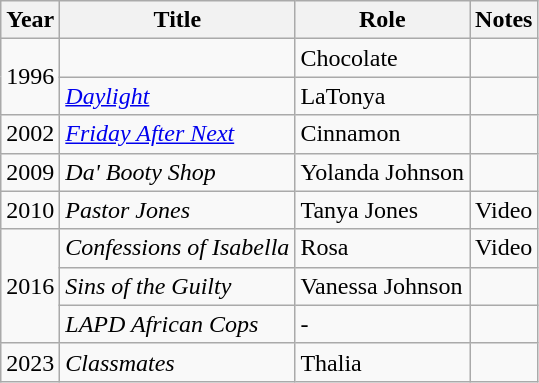<table class="wikitable sortable">
<tr>
<th>Year</th>
<th>Title</th>
<th>Role</th>
<th>Notes</th>
</tr>
<tr>
<td rowspan=2>1996</td>
<td><em></em></td>
<td>Chocolate</td>
<td></td>
</tr>
<tr>
<td><em><a href='#'>Daylight</a></em></td>
<td>LaTonya</td>
<td></td>
</tr>
<tr>
<td>2002</td>
<td><em><a href='#'>Friday After Next</a></em></td>
<td>Cinnamon</td>
<td></td>
</tr>
<tr>
<td>2009</td>
<td><em>Da' Booty Shop</em></td>
<td>Yolanda Johnson</td>
<td></td>
</tr>
<tr>
<td>2010</td>
<td><em>Pastor Jones</em></td>
<td>Tanya Jones</td>
<td>Video</td>
</tr>
<tr>
<td rowspan=3>2016</td>
<td><em>Confessions of Isabella</em></td>
<td>Rosa</td>
<td>Video</td>
</tr>
<tr>
<td><em>Sins of the Guilty</em></td>
<td>Vanessa Johnson</td>
<td></td>
</tr>
<tr>
<td><em>LAPD African Cops</em></td>
<td>-</td>
<td></td>
</tr>
<tr>
<td>2023</td>
<td><em>Classmates</em></td>
<td>Thalia</td>
<td></td>
</tr>
</table>
